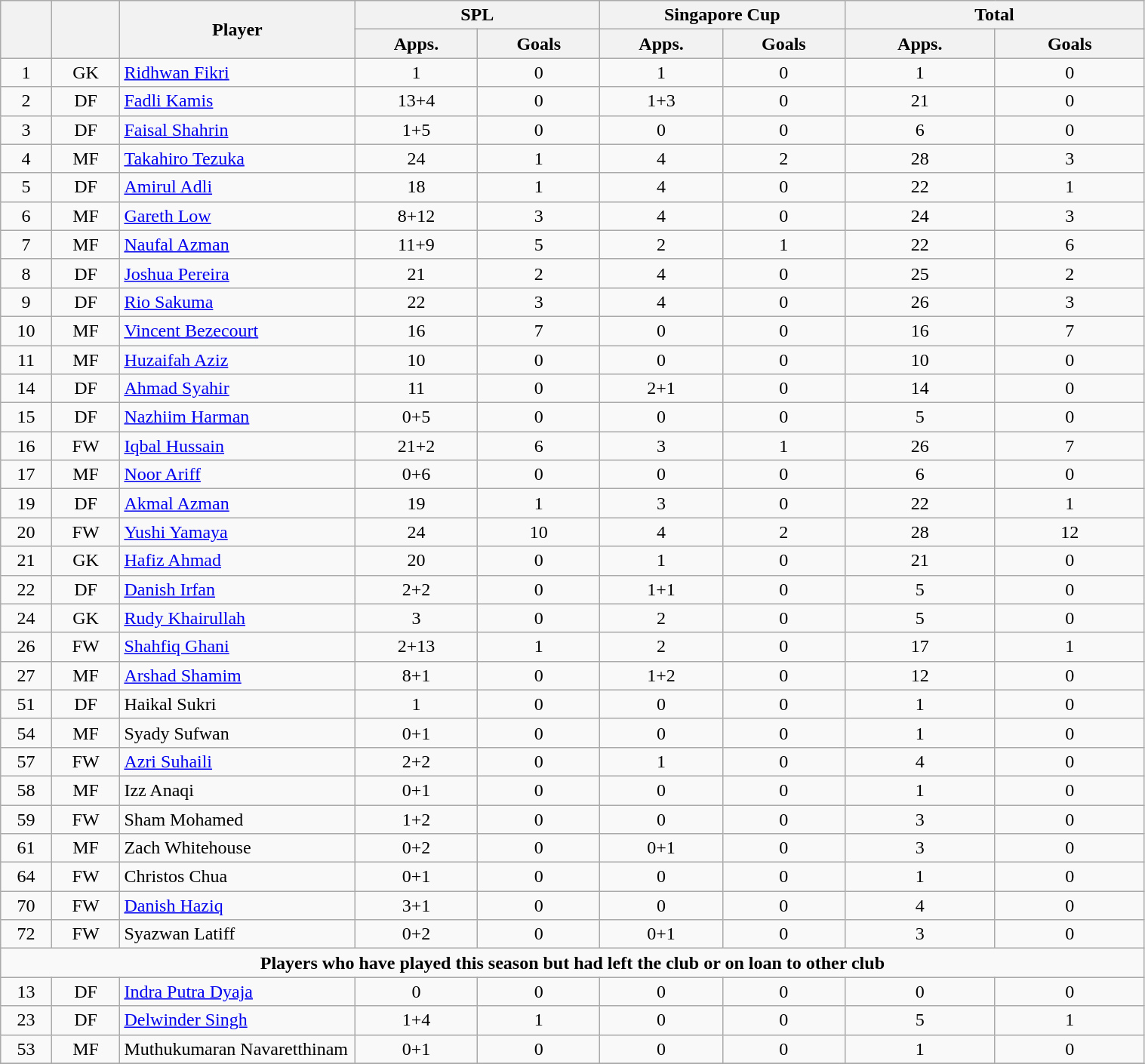<table class="wikitable" style="text-align:center; font-size:100%; width:80%;">
<tr>
<th rowspan=2></th>
<th rowspan=2></th>
<th rowspan=2 width="200">Player</th>
<th colspan=2 width="105">SPL</th>
<th colspan=2 width="105">Singapore Cup</th>
<th colspan=2 width="130">Total</th>
</tr>
<tr>
<th>Apps.</th>
<th>Goals</th>
<th>Apps.</th>
<th>Goals</th>
<th>Apps.</th>
<th>Goals</th>
</tr>
<tr>
<td>1</td>
<td>GK</td>
<td align="left"> <a href='#'>Ridhwan Fikri</a></td>
<td>1</td>
<td>0</td>
<td>1</td>
<td>0</td>
<td>1</td>
<td>0</td>
</tr>
<tr>
<td>2</td>
<td>DF</td>
<td align="left"> <a href='#'>Fadli Kamis</a></td>
<td>13+4</td>
<td>0</td>
<td>1+3</td>
<td>0</td>
<td>21</td>
<td>0</td>
</tr>
<tr>
<td>3</td>
<td>DF</td>
<td align="left"> <a href='#'>Faisal Shahrin</a></td>
<td>1+5</td>
<td>0</td>
<td>0</td>
<td>0</td>
<td>6</td>
<td>0</td>
</tr>
<tr>
<td>4</td>
<td>MF</td>
<td align="left"> <a href='#'>Takahiro Tezuka</a></td>
<td>24</td>
<td>1</td>
<td>4</td>
<td>2</td>
<td>28</td>
<td>3</td>
</tr>
<tr>
<td>5</td>
<td>DF</td>
<td align="left"> <a href='#'>Amirul Adli</a></td>
<td>18</td>
<td>1</td>
<td>4</td>
<td>0</td>
<td>22</td>
<td>1</td>
</tr>
<tr>
<td>6</td>
<td>MF</td>
<td align="left"> <a href='#'>Gareth Low</a></td>
<td>8+12</td>
<td>3</td>
<td>4</td>
<td>0</td>
<td>24</td>
<td>3</td>
</tr>
<tr>
<td>7</td>
<td>MF</td>
<td align="left"> <a href='#'>Naufal Azman</a></td>
<td>11+9</td>
<td>5</td>
<td>2</td>
<td>1</td>
<td>22</td>
<td>6</td>
</tr>
<tr>
<td>8</td>
<td>DF</td>
<td align="left"> <a href='#'>Joshua Pereira</a></td>
<td>21</td>
<td>2</td>
<td>4</td>
<td>0</td>
<td>25</td>
<td>2</td>
</tr>
<tr>
<td>9</td>
<td>DF</td>
<td align="left"> <a href='#'>Rio Sakuma</a></td>
<td>22</td>
<td>3</td>
<td>4</td>
<td>0</td>
<td>26</td>
<td>3</td>
</tr>
<tr>
<td>10</td>
<td>MF</td>
<td align="left"> <a href='#'>Vincent Bezecourt</a></td>
<td>16</td>
<td>7</td>
<td>0</td>
<td>0</td>
<td>16</td>
<td>7</td>
</tr>
<tr>
<td>11</td>
<td>MF</td>
<td align="left"> <a href='#'>Huzaifah Aziz</a></td>
<td>10</td>
<td>0</td>
<td>0</td>
<td>0</td>
<td>10</td>
<td>0</td>
</tr>
<tr>
<td>14</td>
<td>DF</td>
<td align="left"> <a href='#'>Ahmad Syahir</a></td>
<td>11</td>
<td>0</td>
<td>2+1</td>
<td>0</td>
<td>14</td>
<td>0</td>
</tr>
<tr>
<td>15</td>
<td>DF</td>
<td align="left"> <a href='#'>Nazhiim Harman</a></td>
<td>0+5</td>
<td>0</td>
<td>0</td>
<td>0</td>
<td>5</td>
<td>0</td>
</tr>
<tr>
<td>16</td>
<td>FW</td>
<td align="left"> <a href='#'>Iqbal Hussain</a></td>
<td>21+2</td>
<td>6</td>
<td>3</td>
<td>1</td>
<td>26</td>
<td>7</td>
</tr>
<tr>
<td>17</td>
<td>MF</td>
<td align="left"> <a href='#'>Noor Ariff</a></td>
<td>0+6</td>
<td>0</td>
<td>0</td>
<td>0</td>
<td>6</td>
<td>0</td>
</tr>
<tr>
<td>19</td>
<td>DF</td>
<td align="left"> <a href='#'>Akmal Azman</a></td>
<td>19</td>
<td>1</td>
<td>3</td>
<td>0</td>
<td>22</td>
<td>1</td>
</tr>
<tr>
<td>20</td>
<td>FW</td>
<td align="left"> <a href='#'>Yushi Yamaya</a></td>
<td>24</td>
<td>10</td>
<td>4</td>
<td>2</td>
<td>28</td>
<td>12</td>
</tr>
<tr>
<td>21</td>
<td>GK</td>
<td align="left"> <a href='#'>Hafiz Ahmad</a></td>
<td>20</td>
<td>0</td>
<td>1</td>
<td>0</td>
<td>21</td>
<td>0</td>
</tr>
<tr>
<td>22</td>
<td>DF</td>
<td align="left"> <a href='#'>Danish Irfan</a></td>
<td>2+2</td>
<td>0</td>
<td>1+1</td>
<td>0</td>
<td>5</td>
<td>0</td>
</tr>
<tr>
<td>24</td>
<td>GK</td>
<td align="left"> <a href='#'>Rudy Khairullah</a></td>
<td>3</td>
<td>0</td>
<td>2</td>
<td>0</td>
<td>5</td>
<td>0</td>
</tr>
<tr>
<td>26</td>
<td>FW</td>
<td align="left"> <a href='#'>Shahfiq Ghani</a></td>
<td>2+13</td>
<td>1</td>
<td>2</td>
<td>0</td>
<td>17</td>
<td>1</td>
</tr>
<tr>
<td>27</td>
<td>MF</td>
<td align="left"> <a href='#'>Arshad Shamim</a></td>
<td>8+1</td>
<td>0</td>
<td>1+2</td>
<td>0</td>
<td>12</td>
<td>0</td>
</tr>
<tr>
<td>51</td>
<td>DF</td>
<td align="left"> Haikal Sukri</td>
<td>1</td>
<td>0</td>
<td>0</td>
<td>0</td>
<td>1</td>
<td>0</td>
</tr>
<tr>
<td>54</td>
<td>MF</td>
<td align="left"> Syady Sufwan</td>
<td>0+1</td>
<td>0</td>
<td>0</td>
<td>0</td>
<td>1</td>
<td>0</td>
</tr>
<tr>
<td>57</td>
<td>FW</td>
<td align="left"> <a href='#'>Azri Suhaili</a></td>
<td>2+2</td>
<td>0</td>
<td>1</td>
<td>0</td>
<td>4</td>
<td>0</td>
</tr>
<tr>
<td>58</td>
<td>MF</td>
<td align="left"> Izz Anaqi</td>
<td>0+1</td>
<td>0</td>
<td>0</td>
<td>0</td>
<td>1</td>
<td>0</td>
</tr>
<tr>
<td>59</td>
<td>FW</td>
<td align="left"> Sham Mohamed</td>
<td>1+2</td>
<td>0</td>
<td>0</td>
<td>0</td>
<td>3</td>
<td>0</td>
</tr>
<tr>
<td>61</td>
<td>MF</td>
<td align="left"> Zach Whitehouse</td>
<td>0+2</td>
<td>0</td>
<td>0+1</td>
<td>0</td>
<td>3</td>
<td>0</td>
</tr>
<tr>
<td>64</td>
<td>FW</td>
<td align="left"> Christos Chua</td>
<td>0+1</td>
<td>0</td>
<td>0</td>
<td>0</td>
<td>1</td>
<td>0</td>
</tr>
<tr>
<td>70</td>
<td>FW</td>
<td align="left"> <a href='#'>Danish Haziq</a></td>
<td>3+1</td>
<td>0</td>
<td>0</td>
<td>0</td>
<td>4</td>
<td>0</td>
</tr>
<tr>
<td>72</td>
<td>FW</td>
<td align="left"> Syazwan Latiff</td>
<td>0+2</td>
<td>0</td>
<td>0+1</td>
<td>0</td>
<td>3</td>
<td>0</td>
</tr>
<tr>
<td colspan="17"><strong>Players who have played this season but had left the club or on loan to other club</strong></td>
</tr>
<tr>
<td>13</td>
<td>DF</td>
<td align="left"> <a href='#'>Indra Putra Dyaja</a></td>
<td>0</td>
<td>0</td>
<td>0</td>
<td>0</td>
<td>0</td>
<td>0</td>
</tr>
<tr>
<td>23</td>
<td>DF</td>
<td align="left"> <a href='#'>Delwinder Singh</a></td>
<td>1+4</td>
<td>1</td>
<td>0</td>
<td>0</td>
<td>5</td>
<td>1</td>
</tr>
<tr>
<td>53</td>
<td>MF</td>
<td align="left"> Muthukumaran Navaretthinam</td>
<td>0+1</td>
<td>0</td>
<td>0</td>
<td>0</td>
<td>1</td>
<td>0</td>
</tr>
<tr>
</tr>
</table>
